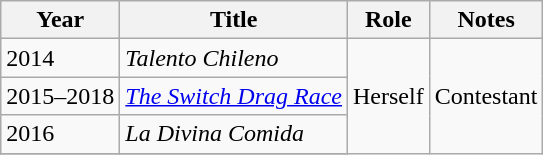<table class="wikitable">
<tr>
<th>Year</th>
<th>Title</th>
<th>Role</th>
<th>Notes</th>
</tr>
<tr>
<td>2014</td>
<td><em>Talento Chileno</em></td>
<td rowspan="4">Herself</td>
<td rowspan="4">Contestant</td>
</tr>
<tr>
<td>2015–2018</td>
<td><em><a href='#'>The Switch Drag Race</a></em></td>
</tr>
<tr>
<td>2016</td>
<td><em>La Divina Comida</em></td>
</tr>
<tr>
</tr>
</table>
